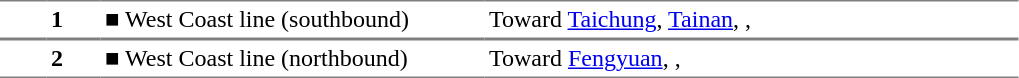<table border=0 cellspacing=0 cellpadding=3>
<tr>
<td width=25 style="border-top:solid 1px gray; border-bottom:solid 1px gray;" rowspan=1></td>
<td width=30 style="border-top:solid 1px gray; border-bottom:solid 1px gray;" rowspan=1><strong>1</strong></td>
<td width=250 style="border-top:solid 1px gray; border-bottom:solid 1px gray;"><span>■</span> West Coast line (southbound)</td>
<td width=350 style="border-top:solid 1px gray; border-bottom:solid 1px gray;">Toward <a href='#'>Taichung</a>, <a href='#'>Tainan</a>, , </td>
</tr>
<tr>
<td width=25 style="border-top:solid 1px gray; border-bottom:solid 1px gray;" rowspan=1></td>
<td width=30 style="border-top:solid 1px gray; border-bottom:solid 1px gray;" rowspan=1><strong>2</strong></td>
<td width=250 style="border-top:solid 1px gray; border-bottom:solid 1px gray;"><span>■</span> West Coast line (northbound)</td>
<td width=250 style="border-top:solid 1px gray; border-bottom:solid 1px gray;">Toward <a href='#'>Fengyuan</a>, , </td>
</tr>
</table>
